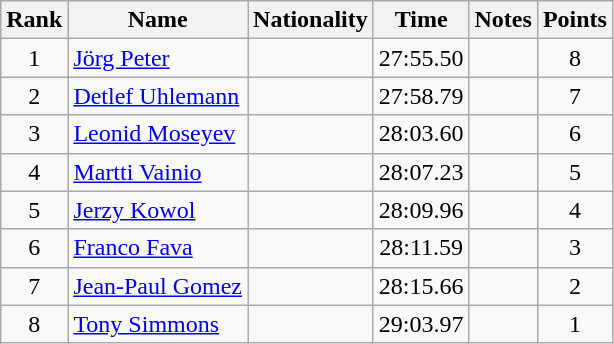<table class="wikitable sortable" style="text-align:center">
<tr>
<th>Rank</th>
<th>Name</th>
<th>Nationality</th>
<th>Time</th>
<th>Notes</th>
<th>Points</th>
</tr>
<tr>
<td>1</td>
<td align=left><a href='#'>Jörg Peter</a></td>
<td align=left></td>
<td>27:55.50</td>
<td></td>
<td>8</td>
</tr>
<tr>
<td>2</td>
<td align=left><a href='#'>Detlef Uhlemann</a></td>
<td align=left></td>
<td>27:58.79</td>
<td></td>
<td>7</td>
</tr>
<tr>
<td>3</td>
<td align=left><a href='#'>Leonid Moseyev</a></td>
<td align=left></td>
<td>28:03.60</td>
<td></td>
<td>6</td>
</tr>
<tr>
<td>4</td>
<td align=left><a href='#'>Martti Vainio</a></td>
<td align=left></td>
<td>28:07.23</td>
<td></td>
<td>5</td>
</tr>
<tr>
<td>5</td>
<td align=left><a href='#'>Jerzy Kowol</a></td>
<td align=left></td>
<td>28:09.96</td>
<td></td>
<td>4</td>
</tr>
<tr>
<td>6</td>
<td align=left><a href='#'>Franco Fava</a></td>
<td align=left></td>
<td>28:11.59</td>
<td></td>
<td>3</td>
</tr>
<tr>
<td>7</td>
<td align=left><a href='#'>Jean-Paul Gomez</a></td>
<td align=left></td>
<td>28:15.66</td>
<td></td>
<td>2</td>
</tr>
<tr>
<td>8</td>
<td align=left><a href='#'>Tony Simmons</a></td>
<td align=left></td>
<td>29:03.97</td>
<td></td>
<td>1</td>
</tr>
</table>
